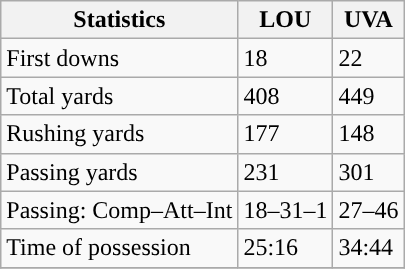<table class="wikitable" style="float: left;">
<tr>
<th>Statistics</th>
<th>LOU</th>
<th>UVA</th>
</tr>
<tr>
<td>First downs</td>
<td>18</td>
<td>22</td>
</tr>
<tr>
<td>Total yards</td>
<td>408</td>
<td>449</td>
</tr>
<tr>
<td>Rushing yards</td>
<td>177</td>
<td>148</td>
</tr>
<tr>
<td>Passing yards</td>
<td>231</td>
<td>301</td>
</tr>
<tr>
<td>Passing: Comp–Att–Int</td>
<td>18–31–1</td>
<td>27–46</td>
</tr>
<tr>
<td>Time of possession</td>
<td>25:16</td>
<td>34:44</td>
</tr>
<tr>
</tr>
</table>
